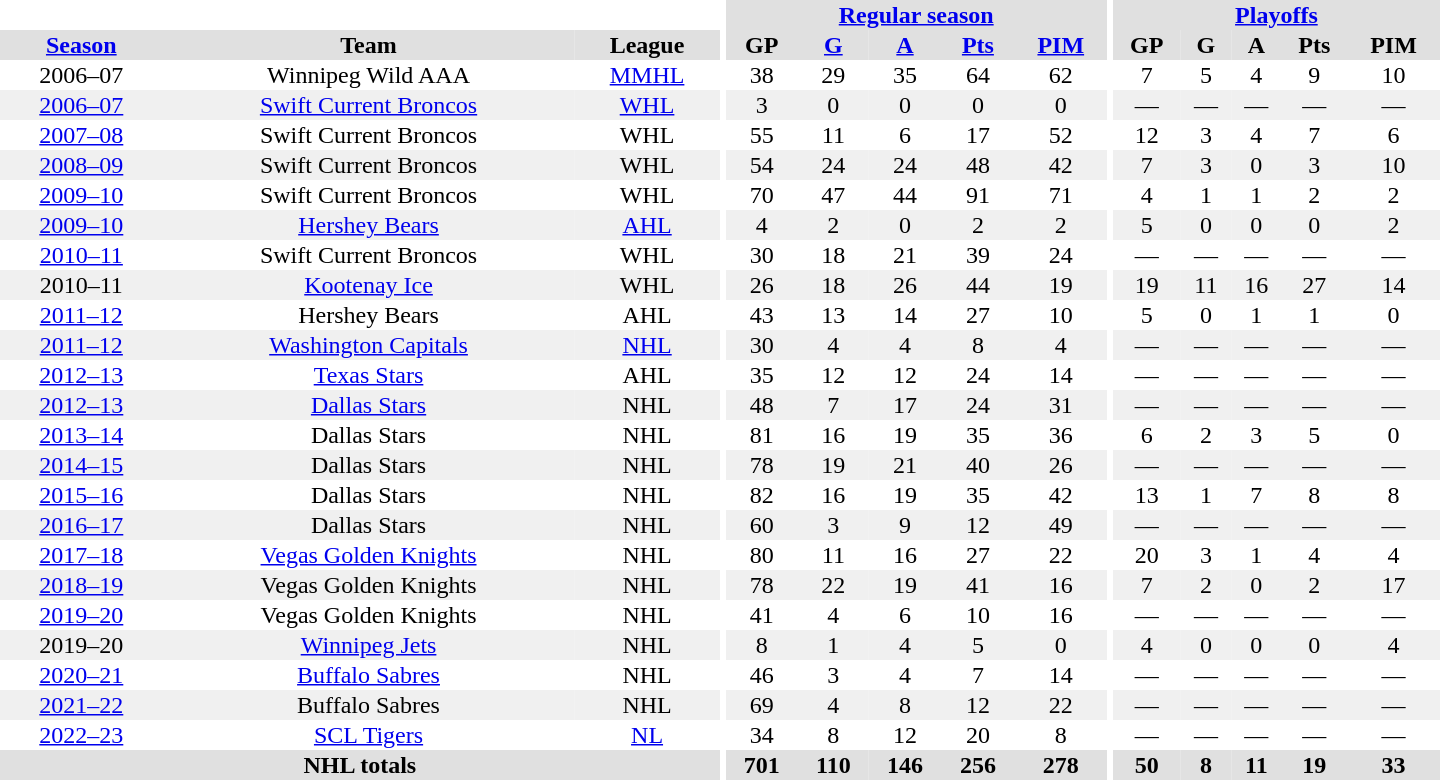<table border="0" cellpadding="1" cellspacing="0" style="text-align:center; width:60em">
<tr bgcolor="#e0e0e0">
<th colspan="3" bgcolor="#ffffff"></th>
<th rowspan="100" bgcolor="#ffffff"></th>
<th colspan="5"><a href='#'>Regular season</a></th>
<th rowspan="100" bgcolor="#ffffff"></th>
<th colspan="5"><a href='#'>Playoffs</a></th>
</tr>
<tr bgcolor="#e0e0e0">
<th><a href='#'>Season</a></th>
<th>Team</th>
<th>League</th>
<th>GP</th>
<th><a href='#'>G</a></th>
<th><a href='#'>A</a></th>
<th><a href='#'>Pts</a></th>
<th><a href='#'>PIM</a></th>
<th>GP</th>
<th>G</th>
<th>A</th>
<th>Pts</th>
<th>PIM</th>
</tr>
<tr>
<td>2006–07</td>
<td>Winnipeg Wild AAA</td>
<td><a href='#'>MMHL</a></td>
<td>38</td>
<td>29</td>
<td>35</td>
<td>64</td>
<td>62</td>
<td>7</td>
<td>5</td>
<td>4</td>
<td>9</td>
<td>10</td>
</tr>
<tr bgcolor="#f0f0f0">
<td><a href='#'>2006–07</a></td>
<td><a href='#'>Swift Current Broncos</a></td>
<td><a href='#'>WHL</a></td>
<td>3</td>
<td>0</td>
<td>0</td>
<td>0</td>
<td>0</td>
<td>—</td>
<td>—</td>
<td>—</td>
<td>—</td>
<td>—</td>
</tr>
<tr>
<td><a href='#'>2007–08</a></td>
<td>Swift Current Broncos</td>
<td>WHL</td>
<td>55</td>
<td>11</td>
<td>6</td>
<td>17</td>
<td>52</td>
<td>12</td>
<td>3</td>
<td>4</td>
<td>7</td>
<td>6</td>
</tr>
<tr bgcolor="#f0f0f0">
<td><a href='#'>2008–09</a></td>
<td>Swift Current Broncos</td>
<td>WHL</td>
<td>54</td>
<td>24</td>
<td>24</td>
<td>48</td>
<td>42</td>
<td>7</td>
<td>3</td>
<td>0</td>
<td>3</td>
<td>10</td>
</tr>
<tr>
<td><a href='#'>2009–10</a></td>
<td>Swift Current Broncos</td>
<td>WHL</td>
<td>70</td>
<td>47</td>
<td>44</td>
<td>91</td>
<td>71</td>
<td>4</td>
<td>1</td>
<td>1</td>
<td>2</td>
<td>2</td>
</tr>
<tr bgcolor="#f0f0f0">
<td><a href='#'>2009–10</a></td>
<td><a href='#'>Hershey Bears</a></td>
<td><a href='#'>AHL</a></td>
<td>4</td>
<td>2</td>
<td>0</td>
<td>2</td>
<td>2</td>
<td>5</td>
<td>0</td>
<td>0</td>
<td>0</td>
<td>2</td>
</tr>
<tr>
<td><a href='#'>2010–11</a></td>
<td>Swift Current Broncos</td>
<td>WHL</td>
<td>30</td>
<td>18</td>
<td>21</td>
<td>39</td>
<td>24</td>
<td>—</td>
<td>—</td>
<td>—</td>
<td>—</td>
<td>—</td>
</tr>
<tr bgcolor="#f0f0f0">
<td>2010–11</td>
<td><a href='#'>Kootenay Ice</a></td>
<td>WHL</td>
<td>26</td>
<td>18</td>
<td>26</td>
<td>44</td>
<td>19</td>
<td>19</td>
<td>11</td>
<td>16</td>
<td>27</td>
<td>14</td>
</tr>
<tr>
<td><a href='#'>2011–12</a></td>
<td>Hershey Bears</td>
<td>AHL</td>
<td>43</td>
<td>13</td>
<td>14</td>
<td>27</td>
<td>10</td>
<td>5</td>
<td>0</td>
<td>1</td>
<td>1</td>
<td>0</td>
</tr>
<tr bgcolor="#f0f0f0">
<td><a href='#'>2011–12</a></td>
<td><a href='#'>Washington Capitals</a></td>
<td><a href='#'>NHL</a></td>
<td>30</td>
<td>4</td>
<td>4</td>
<td>8</td>
<td>4</td>
<td>—</td>
<td>—</td>
<td>—</td>
<td>—</td>
<td>—</td>
</tr>
<tr>
<td><a href='#'>2012–13</a></td>
<td><a href='#'>Texas Stars</a></td>
<td>AHL</td>
<td>35</td>
<td>12</td>
<td>12</td>
<td>24</td>
<td>14</td>
<td>—</td>
<td>—</td>
<td>—</td>
<td>—</td>
<td>—</td>
</tr>
<tr bgcolor="#f0f0f0">
<td><a href='#'>2012–13</a></td>
<td><a href='#'>Dallas Stars</a></td>
<td>NHL</td>
<td>48</td>
<td>7</td>
<td>17</td>
<td>24</td>
<td>31</td>
<td>—</td>
<td>—</td>
<td>—</td>
<td>—</td>
<td>—</td>
</tr>
<tr>
<td><a href='#'>2013–14</a></td>
<td>Dallas Stars</td>
<td>NHL</td>
<td>81</td>
<td>16</td>
<td>19</td>
<td>35</td>
<td>36</td>
<td>6</td>
<td>2</td>
<td>3</td>
<td>5</td>
<td>0</td>
</tr>
<tr bgcolor="#f0f0f0">
<td><a href='#'>2014–15</a></td>
<td>Dallas Stars</td>
<td>NHL</td>
<td>78</td>
<td>19</td>
<td>21</td>
<td>40</td>
<td>26</td>
<td>—</td>
<td>—</td>
<td>—</td>
<td>—</td>
<td>—</td>
</tr>
<tr>
<td><a href='#'>2015–16</a></td>
<td>Dallas Stars</td>
<td>NHL</td>
<td>82</td>
<td>16</td>
<td>19</td>
<td>35</td>
<td>42</td>
<td>13</td>
<td>1</td>
<td>7</td>
<td>8</td>
<td>8</td>
</tr>
<tr bgcolor="#f0f0f0">
<td><a href='#'>2016–17</a></td>
<td>Dallas Stars</td>
<td>NHL</td>
<td>60</td>
<td>3</td>
<td>9</td>
<td>12</td>
<td>49</td>
<td>—</td>
<td>—</td>
<td>—</td>
<td>—</td>
<td>—</td>
</tr>
<tr>
<td><a href='#'>2017–18</a></td>
<td><a href='#'>Vegas Golden Knights</a></td>
<td>NHL</td>
<td>80</td>
<td>11</td>
<td>16</td>
<td>27</td>
<td>22</td>
<td>20</td>
<td>3</td>
<td>1</td>
<td>4</td>
<td>4</td>
</tr>
<tr bgcolor="#f0f0f0">
<td><a href='#'>2018–19</a></td>
<td>Vegas Golden Knights</td>
<td>NHL</td>
<td>78</td>
<td>22</td>
<td>19</td>
<td>41</td>
<td>16</td>
<td>7</td>
<td>2</td>
<td>0</td>
<td>2</td>
<td>17</td>
</tr>
<tr>
<td><a href='#'>2019–20</a></td>
<td>Vegas Golden Knights</td>
<td>NHL</td>
<td>41</td>
<td>4</td>
<td>6</td>
<td>10</td>
<td>16</td>
<td>—</td>
<td>—</td>
<td>—</td>
<td>—</td>
<td>—</td>
</tr>
<tr bgcolor="#f0f0f0">
<td>2019–20</td>
<td><a href='#'>Winnipeg Jets</a></td>
<td>NHL</td>
<td>8</td>
<td>1</td>
<td>4</td>
<td>5</td>
<td>0</td>
<td>4</td>
<td>0</td>
<td>0</td>
<td>0</td>
<td>4</td>
</tr>
<tr>
<td><a href='#'>2020–21</a></td>
<td><a href='#'>Buffalo Sabres</a></td>
<td>NHL</td>
<td>46</td>
<td>3</td>
<td>4</td>
<td>7</td>
<td>14</td>
<td>—</td>
<td>—</td>
<td>—</td>
<td>—</td>
<td>—</td>
</tr>
<tr bgcolor="#f0f0f0">
<td><a href='#'>2021–22</a></td>
<td>Buffalo Sabres</td>
<td>NHL</td>
<td>69</td>
<td>4</td>
<td>8</td>
<td>12</td>
<td>22</td>
<td>—</td>
<td>—</td>
<td>—</td>
<td>—</td>
<td>—</td>
</tr>
<tr>
<td><a href='#'>2022–23</a></td>
<td><a href='#'>SCL Tigers</a></td>
<td><a href='#'>NL</a></td>
<td>34</td>
<td>8</td>
<td>12</td>
<td>20</td>
<td>8</td>
<td>—</td>
<td>—</td>
<td>—</td>
<td>—</td>
<td>—</td>
</tr>
<tr bgcolor="#e0e0e0">
<th colspan="3">NHL totals</th>
<th>701</th>
<th>110</th>
<th>146</th>
<th>256</th>
<th>278</th>
<th>50</th>
<th>8</th>
<th>11</th>
<th>19</th>
<th>33</th>
</tr>
</table>
